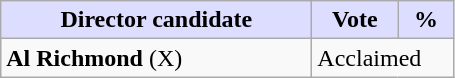<table class="wikitable">
<tr>
<th style="background:#ddf;" width="200px">Director candidate</th>
<th style="background:#ddf;" width="50px">Vote</th>
<th style="background:#ddf;" width="30px">%</th>
</tr>
<tr>
<td><strong>Al Richmond</strong> (X)</td>
<td colspan="2">Acclaimed</td>
</tr>
</table>
